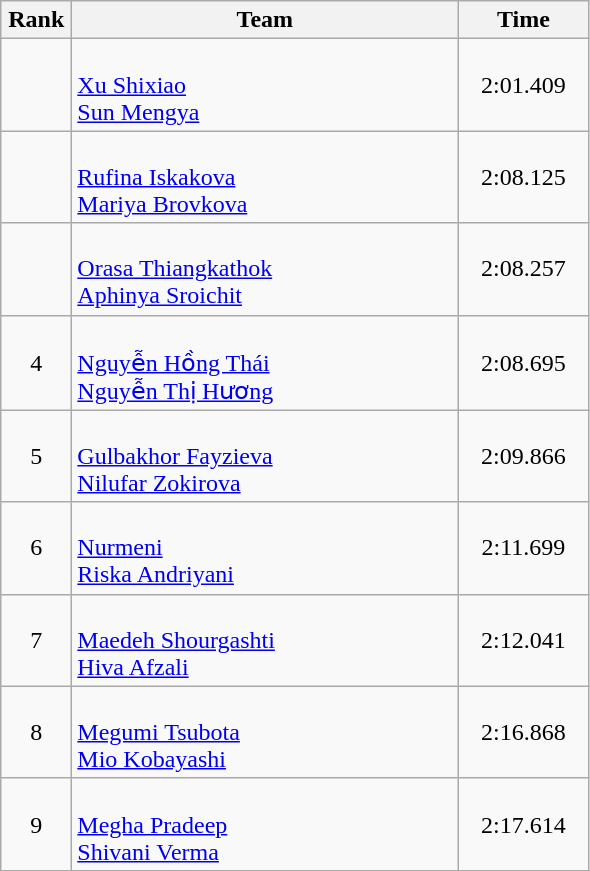<table class=wikitable style="text-align:center">
<tr>
<th width=40>Rank</th>
<th width=250>Team</th>
<th width=80>Time</th>
</tr>
<tr>
<td></td>
<td align=left><br><a href='#'>Xu Shixiao</a><br><a href='#'>Sun Mengya</a></td>
<td>2:01.409</td>
</tr>
<tr>
<td></td>
<td align=left><br><a href='#'>Rufina Iskakova</a><br><a href='#'>Mariya Brovkova</a></td>
<td>2:08.125</td>
</tr>
<tr>
<td></td>
<td align=left><br><a href='#'>Orasa Thiangkathok</a><br><a href='#'>Aphinya Sroichit</a></td>
<td>2:08.257</td>
</tr>
<tr>
<td>4</td>
<td align=left><br><a href='#'>Nguyễn Hồng Thái</a><br><a href='#'>Nguyễn Thị Hương</a></td>
<td>2:08.695</td>
</tr>
<tr>
<td>5</td>
<td align=left><br><a href='#'>Gulbakhor Fayzieva</a><br><a href='#'>Nilufar Zokirova</a></td>
<td>2:09.866</td>
</tr>
<tr>
<td>6</td>
<td align=left><br><a href='#'>Nurmeni</a><br><a href='#'>Riska Andriyani</a></td>
<td>2:11.699</td>
</tr>
<tr>
<td>7</td>
<td align=left><br><a href='#'>Maedeh Shourgashti</a><br><a href='#'>Hiva Afzali</a></td>
<td>2:12.041</td>
</tr>
<tr>
<td>8</td>
<td align=left><br><a href='#'>Megumi Tsubota</a><br><a href='#'>Mio Kobayashi</a></td>
<td>2:16.868</td>
</tr>
<tr>
<td>9</td>
<td align=left><br><a href='#'>Megha Pradeep</a><br><a href='#'>Shivani Verma</a></td>
<td>2:17.614</td>
</tr>
</table>
